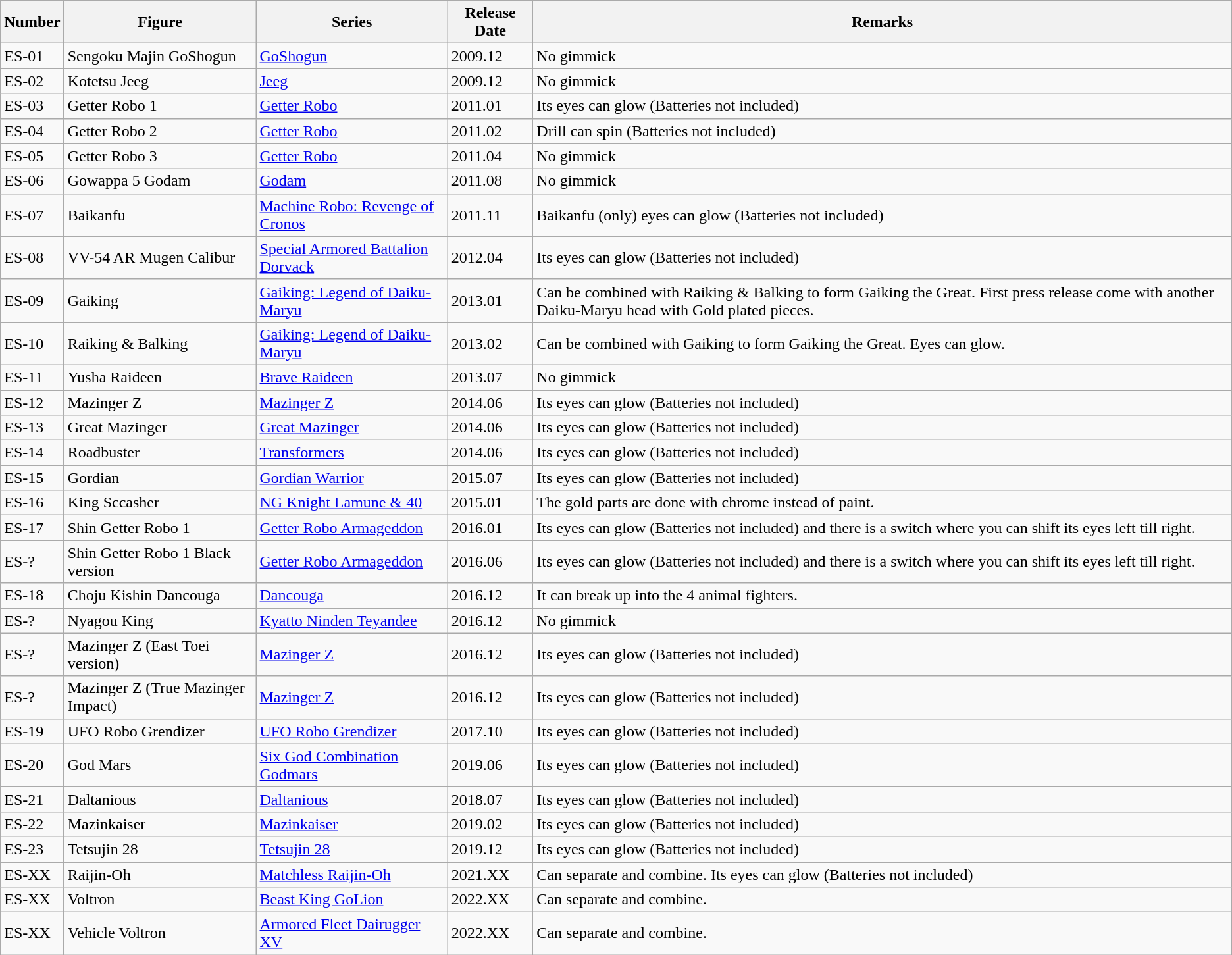<table class="wikitable sortable">
<tr>
<th>Number</th>
<th>Figure</th>
<th>Series</th>
<th>Release Date</th>
<th>Remarks</th>
</tr>
<tr>
<td>ES-01</td>
<td>Sengoku Majin GoShogun</td>
<td><a href='#'>GoShogun</a></td>
<td>2009.12</td>
<td>No gimmick</td>
</tr>
<tr>
<td>ES-02</td>
<td>Kotetsu Jeeg</td>
<td><a href='#'>Jeeg</a></td>
<td>2009.12</td>
<td>No gimmick</td>
</tr>
<tr>
<td>ES-03</td>
<td>Getter Robo 1</td>
<td><a href='#'>Getter Robo</a></td>
<td>2011.01</td>
<td>Its eyes can glow (Batteries not included)</td>
</tr>
<tr>
<td>ES-04</td>
<td>Getter Robo 2</td>
<td><a href='#'>Getter Robo</a></td>
<td>2011.02</td>
<td>Drill can spin (Batteries not included)</td>
</tr>
<tr>
<td>ES-05</td>
<td>Getter Robo 3</td>
<td><a href='#'>Getter Robo</a></td>
<td>2011.04</td>
<td>No gimmick</td>
</tr>
<tr>
<td>ES-06</td>
<td>Gowappa 5 Godam</td>
<td><a href='#'>Godam</a></td>
<td>2011.08</td>
<td>No gimmick</td>
</tr>
<tr>
<td>ES-07</td>
<td>Baikanfu</td>
<td><a href='#'>Machine Robo: Revenge of Cronos</a></td>
<td>2011.11</td>
<td>Baikanfu (only) eyes can glow (Batteries not included)</td>
</tr>
<tr>
<td>ES-08</td>
<td>VV-54 AR Mugen Calibur</td>
<td><a href='#'>Special Armored Battalion Dorvack</a></td>
<td>2012.04</td>
<td>Its eyes can glow (Batteries not included)</td>
</tr>
<tr>
<td>ES-09</td>
<td>Gaiking</td>
<td><a href='#'>Gaiking: Legend of Daiku-Maryu</a></td>
<td>2013.01</td>
<td>Can be combined with Raiking & Balking to form Gaiking the Great. First press release come with another Daiku-Maryu head with Gold plated pieces.</td>
</tr>
<tr>
<td>ES-10</td>
<td>Raiking & Balking</td>
<td><a href='#'>Gaiking: Legend of Daiku-Maryu</a></td>
<td>2013.02</td>
<td>Can be combined with Gaiking to form Gaiking the Great. Eyes can glow.</td>
</tr>
<tr>
<td>ES-11</td>
<td>Yusha Raideen</td>
<td><a href='#'>Brave Raideen</a></td>
<td>2013.07</td>
<td>No gimmick</td>
</tr>
<tr>
<td>ES-12</td>
<td>Mazinger Z</td>
<td><a href='#'>Mazinger Z</a></td>
<td>2014.06</td>
<td>Its eyes can glow (Batteries not included)</td>
</tr>
<tr>
<td>ES-13</td>
<td>Great Mazinger</td>
<td><a href='#'>Great Mazinger</a></td>
<td>2014.06</td>
<td>Its eyes can glow (Batteries not included)</td>
</tr>
<tr>
<td>ES-14</td>
<td>Roadbuster</td>
<td><a href='#'>Transformers</a></td>
<td>2014.06</td>
<td>Its eyes can glow (Batteries not included)</td>
</tr>
<tr>
<td>ES-15</td>
<td>Gordian</td>
<td><a href='#'>Gordian Warrior</a></td>
<td>2015.07</td>
<td>Its eyes can glow (Batteries not included)</td>
</tr>
<tr>
<td>ES-16</td>
<td>King Sccasher</td>
<td><a href='#'>NG Knight Lamune & 40</a></td>
<td>2015.01</td>
<td>The gold parts are done with chrome instead of paint.</td>
</tr>
<tr>
<td>ES-17</td>
<td>Shin Getter Robo 1</td>
<td><a href='#'>Getter Robo Armageddon</a></td>
<td>2016.01</td>
<td>Its eyes can glow (Batteries not included) and there is a switch where you can shift its eyes left till right.</td>
</tr>
<tr>
<td>ES-?</td>
<td>Shin Getter Robo 1 Black version</td>
<td><a href='#'>Getter Robo Armageddon</a></td>
<td>2016.06</td>
<td>Its eyes can glow (Batteries not included) and there is a switch where you can shift its eyes left till right.</td>
</tr>
<tr>
<td>ES-18</td>
<td>Choju Kishin Dancouga</td>
<td><a href='#'>Dancouga</a></td>
<td>2016.12</td>
<td>It can break up into the 4 animal fighters.</td>
</tr>
<tr>
<td>ES-?</td>
<td>Nyagou King</td>
<td><a href='#'>Kyatto Ninden Teyandee</a></td>
<td>2016.12</td>
<td>No gimmick</td>
</tr>
<tr>
<td>ES-?</td>
<td>Mazinger Z (East Toei version)</td>
<td><a href='#'>Mazinger Z</a></td>
<td>2016.12</td>
<td>Its eyes can glow (Batteries not included)</td>
</tr>
<tr>
<td>ES-?</td>
<td>Mazinger Z (True Mazinger Impact)</td>
<td><a href='#'>Mazinger Z</a></td>
<td>2016.12</td>
<td>Its eyes can glow (Batteries not included)</td>
</tr>
<tr>
<td>ES-19</td>
<td>UFO Robo Grendizer</td>
<td><a href='#'>UFO Robo Grendizer</a></td>
<td>2017.10</td>
<td>Its eyes can glow (Batteries not included)</td>
</tr>
<tr>
<td>ES-20</td>
<td>God Mars</td>
<td><a href='#'>Six God Combination Godmars</a></td>
<td>2019.06</td>
<td>Its eyes can glow (Batteries not included)</td>
</tr>
<tr>
<td>ES-21</td>
<td>Daltanious</td>
<td><a href='#'>Daltanious</a></td>
<td>2018.07</td>
<td>Its eyes can glow (Batteries not included)</td>
</tr>
<tr>
<td>ES-22</td>
<td>Mazinkaiser</td>
<td><a href='#'>Mazinkaiser</a></td>
<td>2019.02</td>
<td>Its eyes can glow (Batteries not included)</td>
</tr>
<tr>
<td>ES-23</td>
<td>Tetsujin 28</td>
<td><a href='#'>Tetsujin 28</a></td>
<td>2019.12</td>
<td>Its eyes can glow (Batteries not included)</td>
</tr>
<tr>
<td>ES-XX</td>
<td>Raijin-Oh</td>
<td><a href='#'>Matchless Raijin-Oh</a></td>
<td>2021.XX</td>
<td>Can separate and combine. Its eyes can glow (Batteries not included)</td>
</tr>
<tr>
<td>ES-XX</td>
<td Golion>Voltron</td>
<td><a href='#'>Beast King GoLion</a></td>
<td>2022.XX</td>
<td>Can separate and combine.</td>
</tr>
<tr>
<td>ES-XX</td>
<td Dairugger XV>Vehicle Voltron</td>
<td><a href='#'>Armored Fleet Dairugger XV</a></td>
<td>2022.XX</td>
<td>Can separate and combine.</td>
</tr>
</table>
